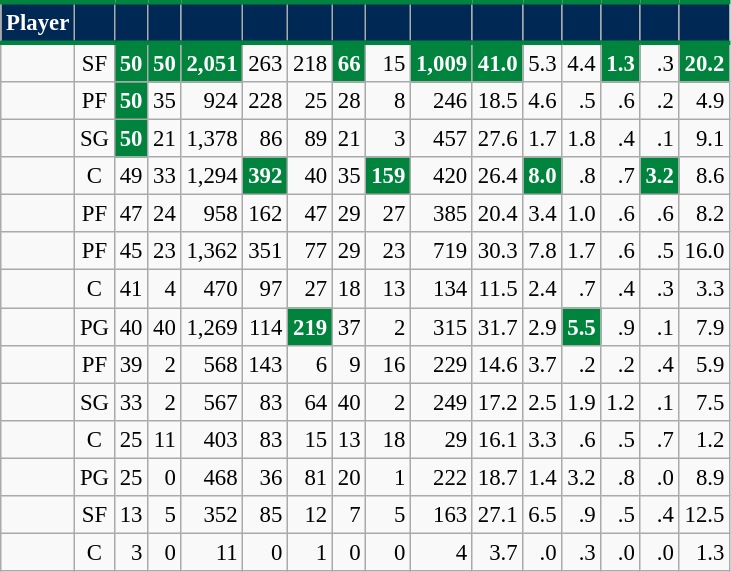<table class="wikitable sortable" style="font-size: 95%; text-align:right;">
<tr>
<th style="background:#002855; color:#FFFFFF; border-top:#00843D 3px solid; border-bottom:#00843D 3px solid;">Player</th>
<th style="background:#002855; color:#FFFFFF; border-top:#00843D 3px solid; border-bottom:#00843D 3px solid;"></th>
<th style="background:#002855; color:#FFFFFF; border-top:#00843D 3px solid; border-bottom:#00843D 3px solid;"></th>
<th style="background:#002855; color:#FFFFFF; border-top:#00843D 3px solid; border-bottom:#00843D 3px solid;"></th>
<th style="background:#002855; color:#FFFFFF; border-top:#00843D 3px solid; border-bottom:#00843D 3px solid;"></th>
<th style="background:#002855; color:#FFFFFF; border-top:#00843D 3px solid; border-bottom:#00843D 3px solid;"></th>
<th style="background:#002855; color:#FFFFFF; border-top:#00843D 3px solid; border-bottom:#00843D 3px solid;"></th>
<th style="background:#002855; color:#FFFFFF; border-top:#00843D 3px solid; border-bottom:#00843D 3px solid;"></th>
<th style="background:#002855; color:#FFFFFF; border-top:#00843D 3px solid; border-bottom:#00843D 3px solid;"></th>
<th style="background:#002855; color:#FFFFFF; border-top:#00843D 3px solid; border-bottom:#00843D 3px solid;"></th>
<th style="background:#002855; color:#FFFFFF; border-top:#00843D 3px solid; border-bottom:#00843D 3px solid;"></th>
<th style="background:#002855; color:#FFFFFF; border-top:#00843D 3px solid; border-bottom:#00843D 3px solid;"></th>
<th style="background:#002855; color:#FFFFFF; border-top:#00843D 3px solid; border-bottom:#00843D 3px solid;"></th>
<th style="background:#002855; color:#FFFFFF; border-top:#00843D 3px solid; border-bottom:#00843D 3px solid;"></th>
<th style="background:#002855; color:#FFFFFF; border-top:#00843D 3px solid; border-bottom:#00843D 3px solid;"></th>
<th style="background:#002855; color:#FFFFFF; border-top:#00843D 3px solid; border-bottom:#00843D 3px solid;"></th>
</tr>
<tr>
<td style="text-align:left;"></td>
<td style="text-align:center;">SF</td>
<td style="background:#00843D; color:#FFFFFF;"><strong>50</strong></td>
<td style="background:#00843D; color:#FFFFFF;"><strong>50</strong></td>
<td style="background:#00843D; color:#FFFFFF;"><strong>2,051</strong></td>
<td>263</td>
<td>218</td>
<td style="background:#00843D; color:#FFFFFF;"><strong>66</strong></td>
<td>15</td>
<td style="background:#00843D; color:#FFFFFF;"><strong>1,009</strong></td>
<td style="background:#00843D; color:#FFFFFF;"><strong>41.0</strong></td>
<td>5.3</td>
<td>4.4</td>
<td style="background:#00843D; color:#FFFFFF;"><strong>1.3</strong></td>
<td>.3</td>
<td style="background:#00843D; color:#FFFFFF;"><strong>20.2</strong></td>
</tr>
<tr>
<td style="text-align:left;"></td>
<td style="text-align:center;">PF</td>
<td style="background:#00843D; color:#FFFFFF;"><strong>50</strong></td>
<td>35</td>
<td>924</td>
<td>228</td>
<td>25</td>
<td>28</td>
<td>8</td>
<td>246</td>
<td>18.5</td>
<td>4.6</td>
<td>.5</td>
<td>.6</td>
<td>.2</td>
<td>4.9</td>
</tr>
<tr>
<td style="text-align:left;"></td>
<td style="text-align:center;">SG</td>
<td style="background:#00843D; color:#FFFFFF;"><strong>50</strong></td>
<td>21</td>
<td>1,378</td>
<td>86</td>
<td>89</td>
<td>21</td>
<td>3</td>
<td>457</td>
<td>27.6</td>
<td>1.7</td>
<td>1.8</td>
<td>.4</td>
<td>.1</td>
<td>9.1</td>
</tr>
<tr>
<td style="text-align:left;"></td>
<td style="text-align:center;">C</td>
<td>49</td>
<td>33</td>
<td>1,294</td>
<td style="background:#00843D; color:#FFFFFF;"><strong>392</strong></td>
<td>40</td>
<td>35</td>
<td style="background:#00843D; color:#FFFFFF;"><strong>159</strong></td>
<td>420</td>
<td>26.4</td>
<td style="background:#00843D; color:#FFFFFF;"><strong>8.0</strong></td>
<td>.8</td>
<td>.7</td>
<td style="background:#00843D; color:#FFFFFF;"><strong>3.2</strong></td>
<td>8.6</td>
</tr>
<tr>
<td style="text-align:left;"></td>
<td style="text-align:center;">PF</td>
<td>47</td>
<td>24</td>
<td>958</td>
<td>162</td>
<td>47</td>
<td>29</td>
<td>27</td>
<td>385</td>
<td>20.4</td>
<td>3.4</td>
<td>1.0</td>
<td>.6</td>
<td>.6</td>
<td>8.2</td>
</tr>
<tr>
<td style="text-align:left;"></td>
<td style="text-align:center;">PF</td>
<td>45</td>
<td>23</td>
<td>1,362</td>
<td>351</td>
<td>77</td>
<td>29</td>
<td>23</td>
<td>719</td>
<td>30.3</td>
<td>7.8</td>
<td>1.7</td>
<td>.6</td>
<td>.5</td>
<td>16.0</td>
</tr>
<tr>
<td style="text-align:left;"></td>
<td style="text-align:center;">C</td>
<td>41</td>
<td>4</td>
<td>470</td>
<td>97</td>
<td>27</td>
<td>18</td>
<td>13</td>
<td>134</td>
<td>11.5</td>
<td>2.4</td>
<td>.7</td>
<td>.4</td>
<td>.3</td>
<td>3.3</td>
</tr>
<tr>
<td style="text-align:left;"></td>
<td style="text-align:center;">PG</td>
<td>40</td>
<td>40</td>
<td>1,269</td>
<td>114</td>
<td style="background:#00843D; color:#FFFFFF;"><strong>219</strong></td>
<td>37</td>
<td>2</td>
<td>315</td>
<td>31.7</td>
<td>2.9</td>
<td style="background:#00843D; color:#FFFFFF;"><strong>5.5</strong></td>
<td>.9</td>
<td>.1</td>
<td>7.9</td>
</tr>
<tr>
<td style="text-align:left;"></td>
<td style="text-align:center;">PF</td>
<td>39</td>
<td>2</td>
<td>568</td>
<td>143</td>
<td>6</td>
<td>9</td>
<td>16</td>
<td>229</td>
<td>14.6</td>
<td>3.7</td>
<td>.2</td>
<td>.2</td>
<td>.4</td>
<td>5.9</td>
</tr>
<tr>
<td style="text-align:left;"></td>
<td style="text-align:center;">SG</td>
<td>33</td>
<td>2</td>
<td>567</td>
<td>83</td>
<td>64</td>
<td>40</td>
<td>2</td>
<td>249</td>
<td>17.2</td>
<td>2.5</td>
<td>1.9</td>
<td>1.2</td>
<td>.1</td>
<td>7.5</td>
</tr>
<tr>
<td style="text-align:left;"></td>
<td style="text-align:center;">C</td>
<td>25</td>
<td>11</td>
<td>403</td>
<td>83</td>
<td>15</td>
<td>13</td>
<td>18</td>
<td>29</td>
<td>16.1</td>
<td>3.3</td>
<td>.6</td>
<td>.5</td>
<td>.7</td>
<td>1.2</td>
</tr>
<tr>
<td style="text-align:left;"></td>
<td style="text-align:center;">PG</td>
<td>25</td>
<td>0</td>
<td>468</td>
<td>36</td>
<td>81</td>
<td>20</td>
<td>1</td>
<td>222</td>
<td>18.7</td>
<td>1.4</td>
<td>3.2</td>
<td>.8</td>
<td>.0</td>
<td>8.9</td>
</tr>
<tr>
<td style="text-align:left;"></td>
<td style="text-align:center;">SF</td>
<td>13</td>
<td>5</td>
<td>352</td>
<td>85</td>
<td>12</td>
<td>7</td>
<td>5</td>
<td>163</td>
<td>27.1</td>
<td>6.5</td>
<td>.9</td>
<td>.5</td>
<td>.4</td>
<td>12.5</td>
</tr>
<tr>
<td style="text-align:left;"></td>
<td style="text-align:center;">C</td>
<td>3</td>
<td>0</td>
<td>11</td>
<td>0</td>
<td>1</td>
<td>0</td>
<td>0</td>
<td>4</td>
<td>3.7</td>
<td>.0</td>
<td>.3</td>
<td>.0</td>
<td>.0</td>
<td>1.3</td>
</tr>
</table>
